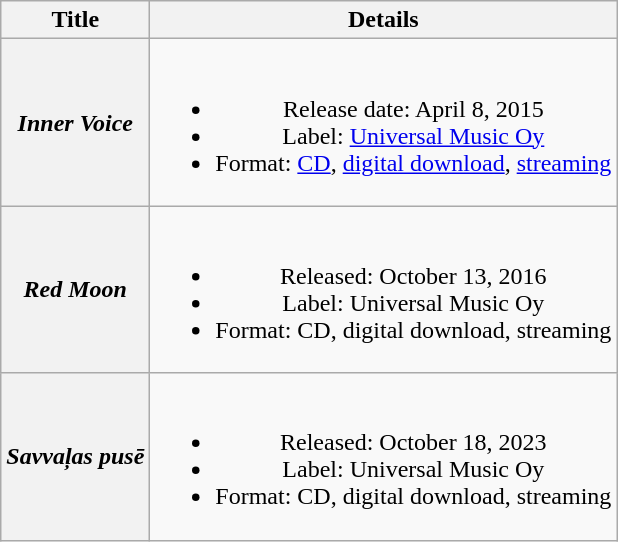<table class="wikitable plainrowheaders" style="text-align:center;">
<tr>
<th scope="col">Title</th>
<th scope="col">Details</th>
</tr>
<tr>
<th scope="row"><em>Inner Voice</em></th>
<td><br><ul><li>Release date: April 8, 2015</li><li>Label: <a href='#'>Universal Music Oy</a></li><li>Format: <a href='#'>CD</a>, <a href='#'>digital download</a>, <a href='#'>streaming</a></li></ul></td>
</tr>
<tr>
<th scope="row"><em>Red Moon</em></th>
<td><br><ul><li>Released: October 13, 2016</li><li>Label: Universal Music Oy</li><li>Format: CD, digital download, streaming</li></ul></td>
</tr>
<tr>
<th scope="row"><em>Savvaļas pusē</em></th>
<td><br><ul><li>Released: October 18, 2023</li><li>Label: Universal Music Oy</li><li>Format: CD, digital download, streaming</li></ul></td>
</tr>
</table>
